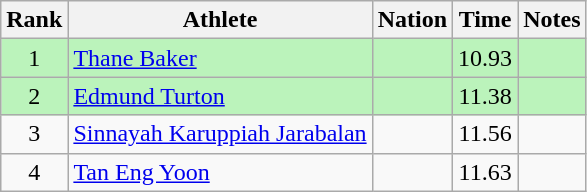<table class="wikitable sortable" style="text-align:center">
<tr>
<th>Rank</th>
<th>Athlete</th>
<th>Nation</th>
<th>Time</th>
<th>Notes</th>
</tr>
<tr bgcolor=bbf3bb>
<td>1</td>
<td align=left><a href='#'>Thane Baker</a></td>
<td align=left></td>
<td>10.93</td>
<td></td>
</tr>
<tr bgcolor=bbf3bb>
<td>2</td>
<td align=left><a href='#'>Edmund Turton</a></td>
<td align=left></td>
<td>11.38</td>
<td></td>
</tr>
<tr>
<td>3</td>
<td align=left><a href='#'>Sinnayah Karuppiah Jarabalan</a></td>
<td align=left></td>
<td>11.56</td>
<td></td>
</tr>
<tr>
<td>4</td>
<td align=left><a href='#'>Tan Eng Yoon</a></td>
<td align=left></td>
<td>11.63</td>
<td></td>
</tr>
</table>
